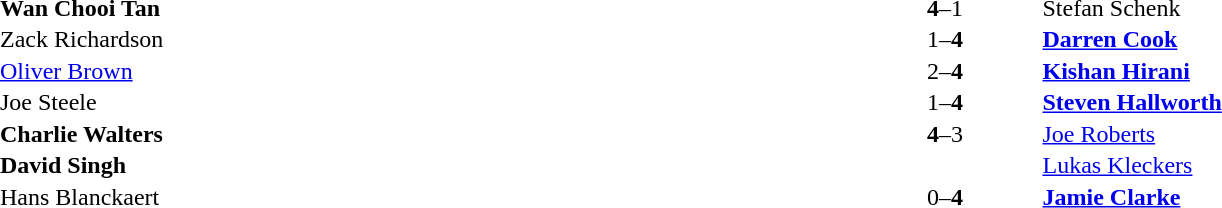<table width="100%" cellspacing="1">
<tr>
<th width=45%></th>
<th width=10%></th>
<th width=45%></th>
</tr>
<tr>
<td> <strong>Wan Chooi Tan</strong></td>
<td align="center"><strong>4</strong>–1</td>
<td> Stefan Schenk</td>
</tr>
<tr>
<td> Zack Richardson</td>
<td align="center">1–<strong>4</strong></td>
<td> <strong><a href='#'>Darren Cook</a></strong></td>
</tr>
<tr>
<td> <a href='#'>Oliver Brown</a></td>
<td align="center">2–<strong>4</strong></td>
<td> <strong><a href='#'>Kishan Hirani</a></strong></td>
</tr>
<tr>
<td> Joe Steele</td>
<td align="center">1–<strong>4</strong></td>
<td> <strong><a href='#'>Steven Hallworth</a></strong></td>
</tr>
<tr>
<td> <strong>Charlie Walters</strong></td>
<td align="center"><strong>4</strong>–3</td>
<td> <a href='#'>Joe Roberts</a></td>
</tr>
<tr>
<td> <strong>David Singh</strong></td>
<td align="center"></td>
<td> <a href='#'>Lukas Kleckers</a></td>
</tr>
<tr>
<td> Hans Blanckaert</td>
<td align="center">0–<strong>4</strong></td>
<td> <strong><a href='#'>Jamie Clarke</a></strong></td>
</tr>
</table>
